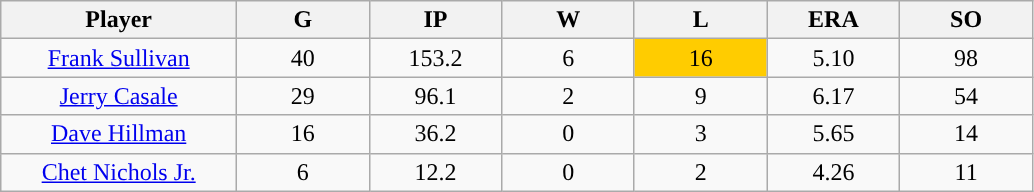<table class="wikitable sortable">
<tr>
<th bgcolor="#DDDDFF" width="16%">Player</th>
<th bgcolor="#DDDDFF" width="9%">G</th>
<th bgcolor="#DDDDFF" width="9%">IP</th>
<th bgcolor="#DDDDFF" width="9%">W</th>
<th bgcolor="#DDDDFF" width="9%">L</th>
<th bgcolor="#DDDDFF" width="9%">ERA</th>
<th bgcolor="#DDDDFF" width="9%">SO</th>
</tr>
<tr align="center">
<td><a href='#'>Frank Sullivan</a></td>
<td>40</td>
<td>153.2</td>
<td>6</td>
<td style="background:#fc0;">16</td>
<td>5.10</td>
<td>98</td>
</tr>
<tr align=center>
<td><a href='#'>Jerry Casale</a></td>
<td>29</td>
<td>96.1</td>
<td>2</td>
<td>9</td>
<td>6.17</td>
<td>54</td>
</tr>
<tr align=center>
<td><a href='#'>Dave Hillman</a></td>
<td>16</td>
<td>36.2</td>
<td>0</td>
<td>3</td>
<td>5.65</td>
<td>14</td>
</tr>
<tr align=center>
<td><a href='#'>Chet Nichols Jr.</a></td>
<td>6</td>
<td>12.2</td>
<td>0</td>
<td>2</td>
<td>4.26</td>
<td>11</td>
</tr>
</table>
